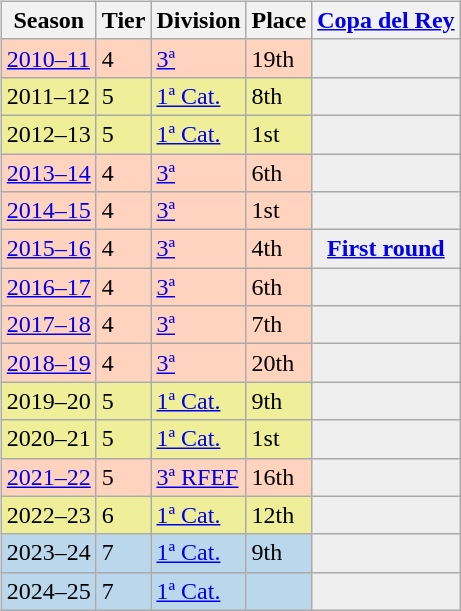<table>
<tr>
<td valign="top" width=49%><br><table class="wikitable">
<tr style="background:#f0f6fa;">
<th>Season</th>
<th>Tier</th>
<th>Division</th>
<th>Place</th>
<th><a href='#'>Copa del Rey</a></th>
</tr>
<tr>
<td style="background:#FFD3BD;"><a href='#'>2010–11</a></td>
<td style="background:#FFD3BD;">4</td>
<td style="background:#FFD3BD;"><a href='#'>3ª</a></td>
<td style="background:#FFD3BD;">19th</td>
<td style="background:#efefef;"></td>
</tr>
<tr>
<td style="background:#EFEF99;">2011–12</td>
<td style="background:#EFEF99;">5</td>
<td style="background:#EFEF99;"><a href='#'>1ª Cat.</a></td>
<td style="background:#EFEF99;">8th</td>
<td style="background:#efefef;"></td>
</tr>
<tr>
<td style="background:#EFEF99;">2012–13</td>
<td style="background:#EFEF99;">5</td>
<td style="background:#EFEF99;"><a href='#'>1ª Cat.</a></td>
<td style="background:#EFEF99;">1st</td>
<th style="background:#efefef;"></th>
</tr>
<tr>
<td style="background:#FFD3BD;"><a href='#'>2013–14</a></td>
<td style="background:#FFD3BD;">4</td>
<td style="background:#FFD3BD;"><a href='#'>3ª</a></td>
<td style="background:#FFD3BD;">6th</td>
<td style="background:#efefef;"></td>
</tr>
<tr>
<td style="background:#FFD3BD;"><a href='#'>2014–15</a></td>
<td style="background:#FFD3BD;">4</td>
<td style="background:#FFD3BD;"><a href='#'>3ª</a></td>
<td style="background:#FFD3BD;">1st</td>
<td style="background:#efefef;"></td>
</tr>
<tr>
<td style="background:#FFD3BD;"><a href='#'>2015–16</a></td>
<td style="background:#FFD3BD;">4</td>
<td style="background:#FFD3BD;"><a href='#'>3ª</a></td>
<td style="background:#FFD3BD;">4th</td>
<th style="background:#efefef;"><a href='#'>First round</a></th>
</tr>
<tr>
<td style="background:#FFD3BD;"><a href='#'>2016–17</a></td>
<td style="background:#FFD3BD;">4</td>
<td style="background:#FFD3BD;"><a href='#'>3ª</a></td>
<td style="background:#FFD3BD;">6th</td>
<td style="background:#efefef;"></td>
</tr>
<tr>
<td style="background:#FFD3BD;"><a href='#'>2017–18</a></td>
<td style="background:#FFD3BD;">4</td>
<td style="background:#FFD3BD;"><a href='#'>3ª</a></td>
<td style="background:#FFD3BD;">7th</td>
<td style="background:#efefef;"></td>
</tr>
<tr>
<td style="background:#FFD3BD;"><a href='#'>2018–19</a></td>
<td style="background:#FFD3BD;">4</td>
<td style="background:#FFD3BD;"><a href='#'>3ª</a></td>
<td style="background:#FFD3BD;">20th</td>
<td style="background:#efefef;"></td>
</tr>
<tr>
<td style="background:#EFEF99;">2019–20</td>
<td style="background:#EFEF99;">5</td>
<td style="background:#EFEF99;"><a href='#'>1ª Cat.</a></td>
<td style="background:#EFEF99;">9th</td>
<th style="background:#efefef;"></th>
</tr>
<tr>
<td style="background:#EFEF99;">2020–21</td>
<td style="background:#EFEF99;">5</td>
<td style="background:#EFEF99;"><a href='#'>1ª Cat.</a></td>
<td style="background:#EFEF99;">1st</td>
<th style="background:#efefef;"></th>
</tr>
<tr>
<td style="background:#FFD3BD;"><a href='#'>2021–22</a></td>
<td style="background:#FFD3BD;">5</td>
<td style="background:#FFD3BD;"><a href='#'>3ª RFEF</a></td>
<td style="background:#FFD3BD;">16th</td>
<th style="background:#efefef;"></th>
</tr>
<tr>
<td style="background:#EFEF99;">2022–23</td>
<td style="background:#EFEF99;">6</td>
<td style="background:#EFEF99;"><a href='#'>1ª Cat.</a></td>
<td style="background:#EFEF99;">12th</td>
<th style="background:#efefef;"></th>
</tr>
<tr>
<td style="background:#BBD7EC;">2023–24</td>
<td style="background:#BBD7EC;">7</td>
<td style="background:#BBD7EC;"><a href='#'>1ª Cat.</a></td>
<td style="background:#BBD7EC;">9th</td>
<td style="background:#efefef;"></td>
</tr>
<tr>
<td style="background:#BBD7EC;">2024–25</td>
<td style="background:#BBD7EC;">7</td>
<td style="background:#BBD7EC;"><a href='#'>1ª Cat.</a></td>
<td style="background:#BBD7EC;"></td>
<td style="background:#efefef;"></td>
</tr>
</table>
</td>
</tr>
</table>
